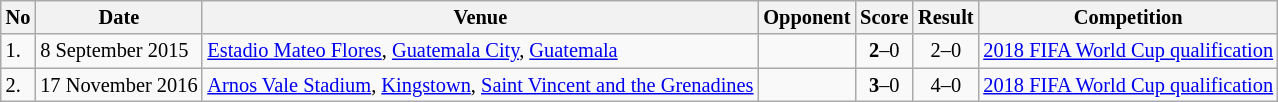<table class="wikitable" style="font-size:85%;">
<tr>
<th>No</th>
<th>Date</th>
<th>Venue</th>
<th>Opponent</th>
<th>Score</th>
<th>Result</th>
<th>Competition</th>
</tr>
<tr>
<td>1.</td>
<td>8 September 2015</td>
<td><a href='#'>Estadio Mateo Flores</a>, <a href='#'>Guatemala City</a>, <a href='#'>Guatemala</a></td>
<td></td>
<td align=center><strong>2</strong>–0</td>
<td align=center>2–0</td>
<td><a href='#'>2018 FIFA World Cup qualification</a></td>
</tr>
<tr>
<td>2.</td>
<td>17 November 2016</td>
<td><a href='#'>Arnos Vale Stadium</a>, <a href='#'>Kingstown</a>, <a href='#'>Saint Vincent and the Grenadines</a></td>
<td></td>
<td align=center><strong>3</strong>–0</td>
<td align=center>4–0</td>
<td><a href='#'>2018 FIFA World Cup qualification</a></td>
</tr>
</table>
